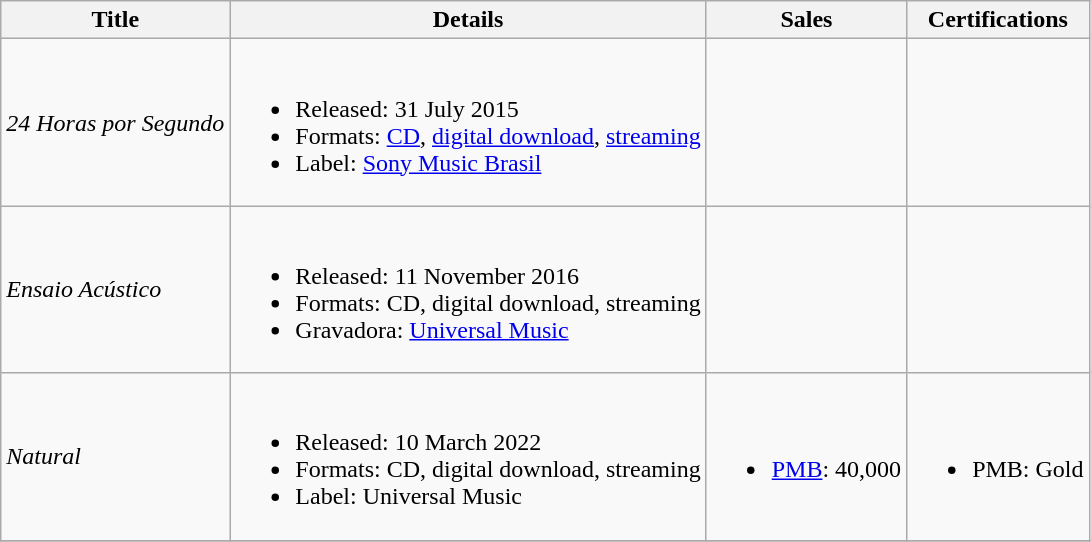<table class="wikitable">
<tr>
<th>Title</th>
<th>Details</th>
<th>Sales</th>
<th>Certifications</th>
</tr>
<tr>
<td><em>24 Horas por Segundo</em></td>
<td><br><ul><li>Released: 31 July 2015</li><li>Formats: <a href='#'>CD</a>, <a href='#'>digital download</a>, <a href='#'>streaming</a></li><li>Label: <a href='#'>Sony Music Brasil</a></li></ul></td>
<td></td>
<td></td>
</tr>
<tr>
<td><em>Ensaio Acústico</em></td>
<td><br><ul><li>Released: 11 November 2016</li><li>Formats: CD, digital download, streaming</li><li>Gravadora: <a href='#'>Universal Music</a></li></ul></td>
<td></td>
<td></td>
</tr>
<tr>
<td><em>Natural</em></td>
<td><br><ul><li>Released: 10 March 2022</li><li>Formats: CD, digital download, streaming</li><li>Label: Universal Music</li></ul></td>
<td><br><ul><li><a href='#'>PMB</a>: 40,000</li></ul></td>
<td><br><ul><li>PMB: Gold</li></ul></td>
</tr>
<tr>
</tr>
</table>
